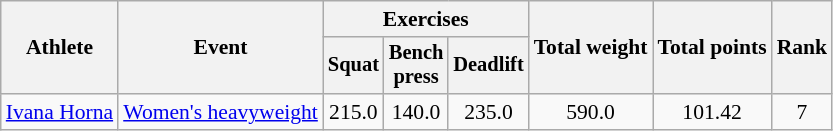<table class=wikitable style="font-size:90%">
<tr>
<th rowspan="2">Athlete</th>
<th rowspan="2">Event</th>
<th colspan="3">Exercises</th>
<th rowspan="2">Total weight</th>
<th rowspan="2">Total points</th>
<th rowspan="2">Rank</th>
</tr>
<tr style="font-size:95%">
<th>Squat</th>
<th>Bench<br>press</th>
<th>Deadlift</th>
</tr>
<tr align=center>
<td align=left><a href='#'>Ivana Horna</a></td>
<td align=left><a href='#'>Women's heavyweight</a></td>
<td>215.0</td>
<td>140.0</td>
<td>235.0</td>
<td>590.0</td>
<td>101.42</td>
<td>7</td>
</tr>
</table>
